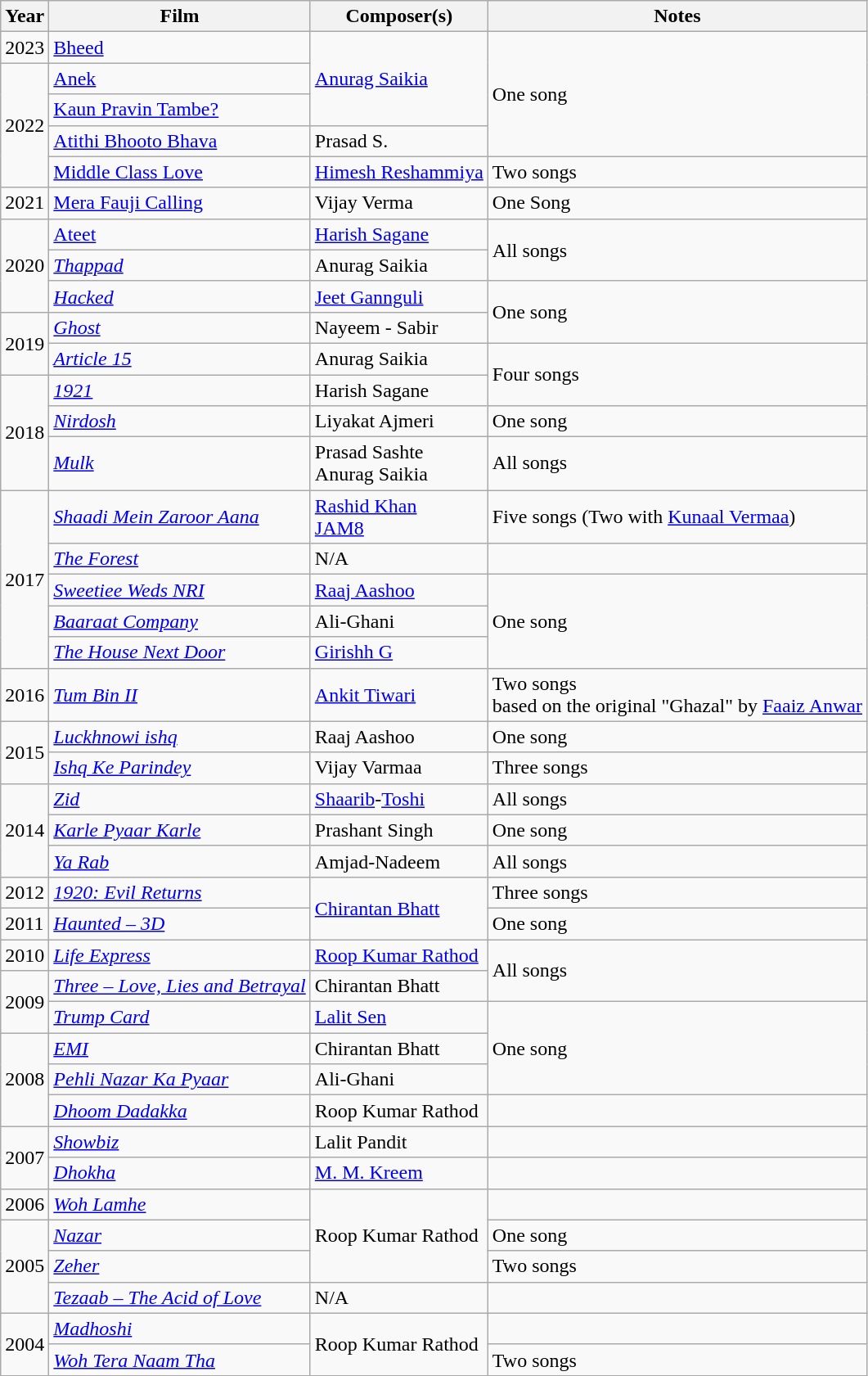<table class="wikitable">
<tr>
<th>Year</th>
<th>Film</th>
<th>Composer(s)</th>
<th>Notes</th>
</tr>
<tr>
<td>2023</td>
<td><a href='#'>Bheed</a></td>
<td rowspan=3><a href='#'>Anurag Saikia</a></td>
<td rowspan=4>One song</td>
</tr>
<tr>
<td rowspan=4>2022</td>
<td><a href='#'>Anek</a></td>
</tr>
<tr>
<td><a href='#'>Kaun Pravin Tambe?</a></td>
</tr>
<tr>
<td><a href='#'>Atithi Bhooto Bhava</a></td>
<td>Prasad S.</td>
</tr>
<tr>
<td><a href='#'>Middle Class Love</a></td>
<td><a href='#'>Himesh Reshammiya</a></td>
<td>Two songs</td>
</tr>
<tr>
<td>2021</td>
<td><a href='#'>Mera Fauji Calling</a></td>
<td>Vijay Verma</td>
<td>One Song</td>
</tr>
<tr>
<td rowspan="3">2020</td>
<td><a href='#'>Ateet</a></td>
<td><a href='#'>Harish Sagane</a></td>
<td rowspan=2>All songs</td>
</tr>
<tr>
<td><em><a href='#'>Thappad</a></em></td>
<td>Anurag Saikia</td>
</tr>
<tr>
<td><em><a href='#'>Hacked</a></em></td>
<td><a href='#'>Jeet Gannguli</a></td>
<td rowspan=2>One song</td>
</tr>
<tr>
<td rowspan="2">2019</td>
<td><em><a href='#'>Ghost</a></em></td>
<td>Nayeem - Sabir</td>
</tr>
<tr>
<td><em><a href='#'>Article 15</a></em></td>
<td>Anurag Saikia</td>
<td rowspan=2>Four songs</td>
</tr>
<tr>
<td rowspan="3">2018</td>
<td><em><a href='#'>1921</a></em></td>
<td>Harish Sagane</td>
</tr>
<tr>
<td><em><a href='#'>Nirdosh</a></em></td>
<td>Liyakat Ajmeri</td>
<td>One song</td>
</tr>
<tr>
<td><em><a href='#'>Mulk</a></em></td>
<td>Prasad Sashte<br>Anurag Saikia</td>
<td>All songs</td>
</tr>
<tr>
<td rowspan="5">2017</td>
<td><em><a href='#'>Shaadi Mein Zaroor Aana</a></em></td>
<td><a href='#'>Rashid Khan</a><br><a href='#'>JAM8</a></td>
<td>Five songs (Two with <a href='#'>Kunaal Vermaa</a>)</td>
</tr>
<tr>
<td><em><a href='#'>The Forest</a></em></td>
<td>N/A</td>
<td></td>
</tr>
<tr>
<td><em><a href='#'>Sweetiee Weds NRI</a></em></td>
<td><a href='#'>Raaj Aashoo</a></td>
<td rowspan=3>One song</td>
</tr>
<tr>
<td><em><a href='#'>Baaraat Company</a></em></td>
<td>Ali-Ghani</td>
</tr>
<tr>
<td><em><a href='#'>The House Next Door</a></em></td>
<td><a href='#'>Girishh G</a></td>
</tr>
<tr>
<td>2016</td>
<td><em><a href='#'>Tum Bin II</a></em></td>
<td><a href='#'>Ankit Tiwari</a></td>
<td>Two songs<br>based on the original "Ghazal" by <a href='#'>Faaiz Anwar</a></td>
</tr>
<tr>
<td rowspan="2">2015</td>
<td><em><a href='#'>Luckhnowi ishq</a></em></td>
<td>Raaj Aashoo</td>
<td>One song</td>
</tr>
<tr>
<td><em><a href='#'>Ishq Ke Parindey</a></em></td>
<td>Vijay Varmaa</td>
<td>Three songs</td>
</tr>
<tr>
<td rowspan="3">2014</td>
<td><em><a href='#'>Zid</a></em></td>
<td><a href='#'>Shaarib</a>-<a href='#'>Toshi</a></td>
<td>All songs</td>
</tr>
<tr>
<td><em><a href='#'>Karle Pyaar Karle</a></em></td>
<td>Prashant Singh</td>
<td>One song</td>
</tr>
<tr>
<td><em><a href='#'>Ya Rab</a></em></td>
<td>Amjad-Nadeem</td>
<td>All songs</td>
</tr>
<tr>
<td>2012</td>
<td><em><a href='#'>1920: Evil Returns</a></em></td>
<td rowspan=2><a href='#'>Chirantan Bhatt</a></td>
<td>Three songs</td>
</tr>
<tr>
<td>2011</td>
<td><em><a href='#'>Haunted – 3D</a></em></td>
<td>One song</td>
</tr>
<tr>
<td>2010</td>
<td><em><a href='#'>Life Express</a></em></td>
<td><a href='#'>Roop Kumar Rathod</a></td>
<td rowspan=2>All songs</td>
</tr>
<tr>
<td rowspan="2">2009</td>
<td><em><a href='#'>Three – Love, Lies and Betrayal</a></em></td>
<td>Chirantan Bhatt</td>
</tr>
<tr>
<td><em><a href='#'>Trump Card</a></em></td>
<td><a href='#'>Lalit Sen</a></td>
<td rowspan=3>One song</td>
</tr>
<tr>
<td Rowspan="3">2008</td>
<td><em><a href='#'>EMI</a></em></td>
<td>Chirantan Bhatt</td>
</tr>
<tr>
<td><em><a href='#'>Pehli Nazar Ka Pyaar</a></em></td>
<td>Ali-Ghani</td>
</tr>
<tr>
<td><em><a href='#'>Dhoom Dadakka</a></em></td>
<td>Roop Kumar Rathod</td>
<td></td>
</tr>
<tr>
<td rowspan=2>2007</td>
<td><em><a href='#'>Showbiz</a></em></td>
<td>Lalit Pandit</td>
<td></td>
</tr>
<tr>
<td><em><a href='#'>Dhokha</a></em></td>
<td><a href='#'>M. M. Kreem</a></td>
<td></td>
</tr>
<tr>
<td>2006</td>
<td><em><a href='#'>Woh Lamhe</a></em></td>
<td rowspan=3>Roop Kumar Rathod</td>
<td></td>
</tr>
<tr>
<td rowspan=3>2005</td>
<td><em><a href='#'>Nazar</a></em></td>
<td>One song</td>
</tr>
<tr>
<td><em><a href='#'>Zeher</a></em></td>
<td>Two songs</td>
</tr>
<tr>
<td><em><a href='#'>Tezaab – The Acid of Love</a></em></td>
<td>N/A</td>
<td></td>
</tr>
<tr>
<td rowspan=2>2004</td>
<td><em><a href='#'>Madhoshi</a></em></td>
<td rowspan=2>Roop Kumar Rathod</td>
<td></td>
</tr>
<tr>
<td><em><a href='#'>Woh Tera Naam Tha</a></em></td>
<td>Two songs</td>
</tr>
</table>
